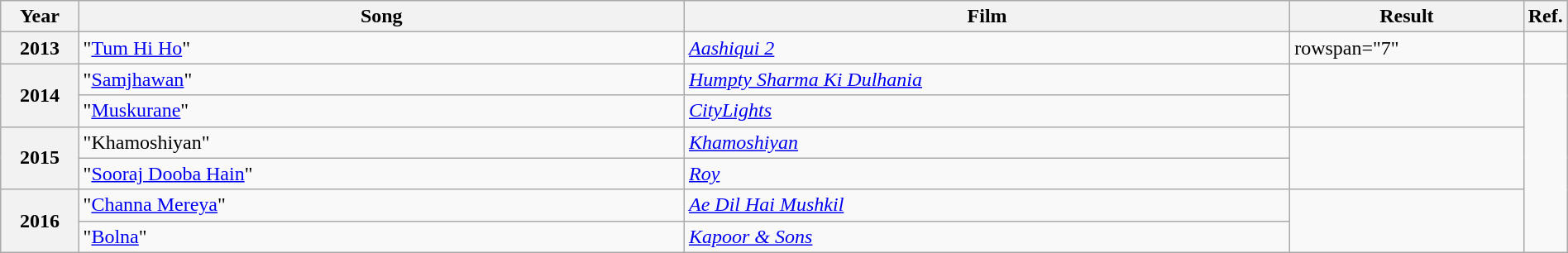<table class="wikitable plainrowheaders" width="100%" "textcolor:#000;">
<tr>
<th scope="col" width=5%><strong>Year</strong></th>
<th scope="col" width=39%><strong>Song</strong></th>
<th scope="col" width=39%><strong>Film</strong></th>
<th scope="col" width=15%><strong>Result</strong></th>
<th scope="col" width=2%><strong>Ref.</strong></th>
</tr>
<tr>
<th scope="row">2013</th>
<td>"<a href='#'>Tum Hi Ho</a>"</td>
<td><em><a href='#'>Aashiqui 2</a></em></td>
<td>rowspan="7" </td>
<td></td>
</tr>
<tr>
<th scope="row" rowspan="2">2014</th>
<td>"<a href='#'>Samjhawan</a>"</td>
<td><em><a href='#'>Humpty Sharma Ki Dulhania</a></em></td>
<td rowspan="2"></td>
</tr>
<tr>
<td>"<a href='#'>Muskurane</a>"</td>
<td><em><a href='#'>CityLights</a></em></td>
</tr>
<tr>
<th scope="row" rowspan="2">2015</th>
<td>"Khamoshiyan"</td>
<td><em><a href='#'>Khamoshiyan</a></em></td>
<td rowspan="2"></td>
</tr>
<tr>
<td>"<a href='#'>Sooraj Dooba Hain</a>"</td>
<td><em><a href='#'>Roy</a></em></td>
</tr>
<tr>
<th scope="row" rowspan="2">2016</th>
<td>"<a href='#'>Channa Mereya</a>"</td>
<td><em><a href='#'>Ae Dil Hai Mushkil</a></em></td>
<td rowspan="2"></td>
</tr>
<tr>
<td>"<a href='#'>Bolna</a>"</td>
<td><em><a href='#'>Kapoor & Sons</a></em></td>
</tr>
</table>
